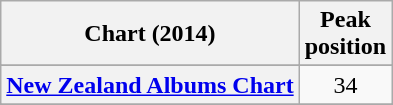<table class="wikitable sortable plainrowheaders" style="text-align:center">
<tr>
<th scope="col">Chart (2014)</th>
<th scope="col">Peak<br>position</th>
</tr>
<tr>
</tr>
<tr>
</tr>
<tr>
<th scope="row"><a href='#'>New Zealand Albums Chart</a></th>
<td>34</td>
</tr>
<tr>
</tr>
<tr>
</tr>
<tr>
</tr>
<tr>
</tr>
<tr>
</tr>
<tr>
</tr>
</table>
